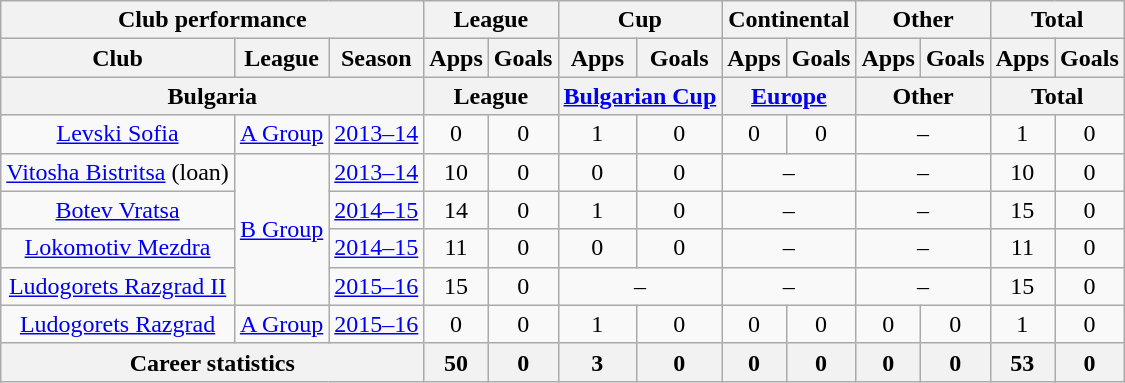<table class="wikitable" style="text-align: center">
<tr>
<th Colspan="3">Club performance</th>
<th Colspan="2">League</th>
<th Colspan="2">Cup</th>
<th Colspan="2">Continental</th>
<th Colspan="2">Other</th>
<th Colspan="3">Total</th>
</tr>
<tr>
<th>Club</th>
<th>League</th>
<th>Season</th>
<th>Apps</th>
<th>Goals</th>
<th>Apps</th>
<th>Goals</th>
<th>Apps</th>
<th>Goals</th>
<th>Apps</th>
<th>Goals</th>
<th>Apps</th>
<th>Goals</th>
</tr>
<tr>
<th Colspan="3">Bulgaria</th>
<th Colspan="2">League</th>
<th Colspan="2"><a href='#'>Bulgarian Cup</a></th>
<th Colspan="2"><a href='#'>Europe</a></th>
<th Colspan="2">Other</th>
<th Colspan="2">Total</th>
</tr>
<tr>
<td rowspan="1" valign="center"><a href='#'>Levski Sofia</a></td>
<td rowspan="1"><a href='#'>A Group</a></td>
<td><a href='#'>2013–14</a></td>
<td>0</td>
<td>0</td>
<td>1</td>
<td>0</td>
<td>0</td>
<td>0</td>
<td colspan="2">–</td>
<td>1</td>
<td>0</td>
</tr>
<tr>
<td rowspan="1" valign="center"><a href='#'>Vitosha Bistritsa</a> (loan)</td>
<td rowspan="4"><a href='#'>B Group</a></td>
<td><a href='#'>2013–14</a></td>
<td>10</td>
<td>0</td>
<td>0</td>
<td>0</td>
<td colspan="2">–</td>
<td colspan="2">–</td>
<td>10</td>
<td>0</td>
</tr>
<tr>
<td rowspan="1" valign="center"><a href='#'>Botev Vratsa</a></td>
<td><a href='#'>2014–15</a></td>
<td>14</td>
<td>0</td>
<td>1</td>
<td>0</td>
<td colspan="2">–</td>
<td colspan="2">–</td>
<td>15</td>
<td>0</td>
</tr>
<tr>
<td rowspan="1" valign="center"><a href='#'>Lokomotiv Mezdra</a></td>
<td><a href='#'>2014–15</a></td>
<td>11</td>
<td>0</td>
<td>0</td>
<td>0</td>
<td colspan="2">–</td>
<td colspan="2">–</td>
<td>11</td>
<td>0</td>
</tr>
<tr>
<td rowspan="1" valign="center"><a href='#'>Ludogorets Razgrad II</a></td>
<td><a href='#'>2015–16</a></td>
<td>15</td>
<td>0</td>
<td colspan="2">–</td>
<td colspan="2">–</td>
<td colspan="2">–</td>
<td>15</td>
<td>0</td>
</tr>
<tr>
<td rowspan="1" valign="center"><a href='#'>Ludogorets Razgrad</a></td>
<td rowspan="1"><a href='#'>A Group</a></td>
<td><a href='#'>2015–16</a></td>
<td>0</td>
<td>0</td>
<td>1</td>
<td>0</td>
<td>0</td>
<td>0</td>
<td>0</td>
<td>0</td>
<td>1</td>
<td>0</td>
</tr>
<tr>
<th colspan="3">Career statistics</th>
<th>50</th>
<th>0</th>
<th>3</th>
<th>0</th>
<th>0</th>
<th>0</th>
<th>0</th>
<th>0</th>
<th>53</th>
<th>0</th>
</tr>
</table>
